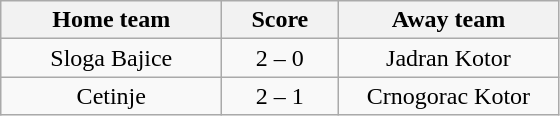<table class="wikitable" style="text-align: center">
<tr>
<th width=140>Home team</th>
<th width=70>Score</th>
<th width=140>Away team</th>
</tr>
<tr>
<td>Sloga Bajice</td>
<td>2 – 0</td>
<td>Jadran Kotor</td>
</tr>
<tr>
<td>Cetinje</td>
<td>2 – 1</td>
<td>Crnogorac Kotor</td>
</tr>
</table>
